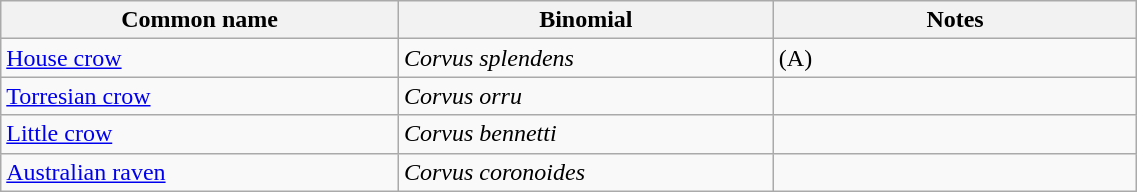<table style="width:60%;" class="wikitable">
<tr>
<th width=35%>Common name</th>
<th width=33%>Binomial</th>
<th width=32%>Notes</th>
</tr>
<tr>
<td><a href='#'>House crow</a></td>
<td><em>Corvus splendens</em></td>
<td>(A)</td>
</tr>
<tr>
<td><a href='#'>Torresian crow</a></td>
<td><em>Corvus orru</em></td>
<td></td>
</tr>
<tr>
<td><a href='#'>Little crow</a></td>
<td><em>Corvus bennetti</em></td>
<td></td>
</tr>
<tr>
<td><a href='#'>Australian raven</a></td>
<td><em>Corvus coronoides</em></td>
<td></td>
</tr>
</table>
